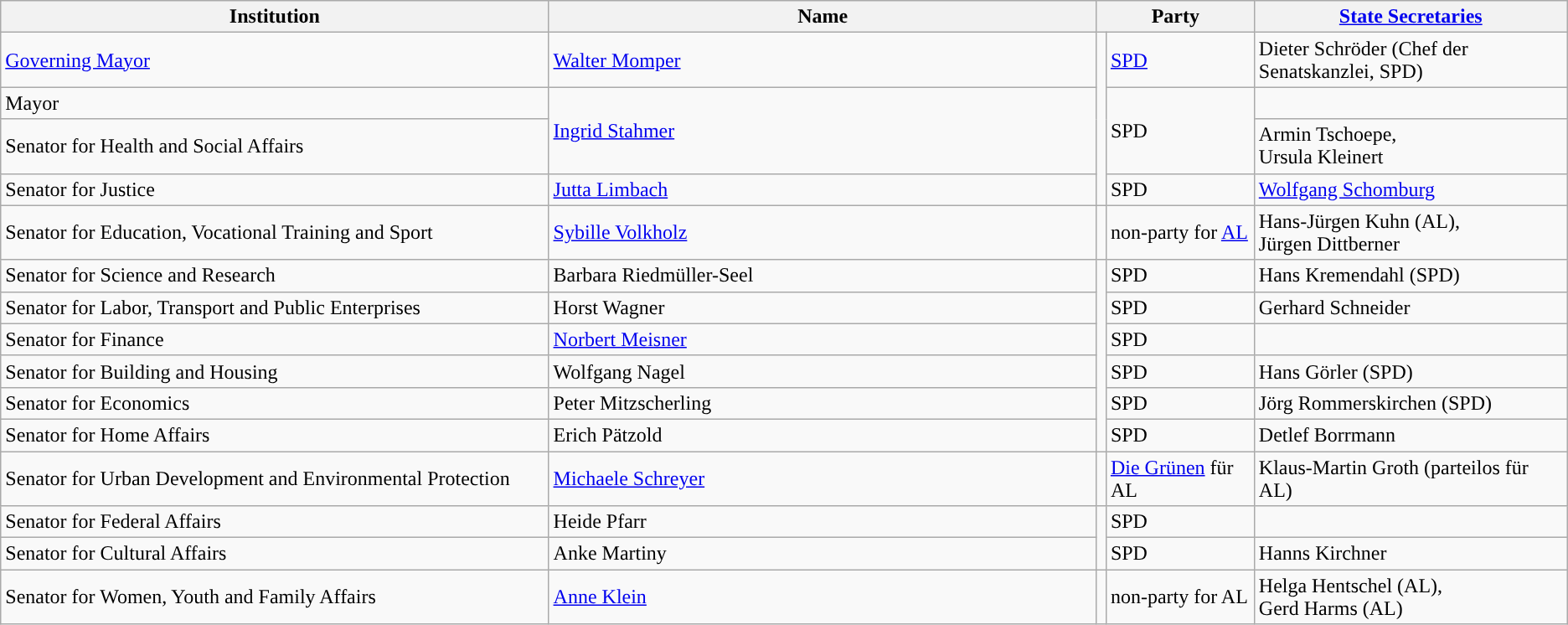<table class="wikitable">
<tr>
<th width="35%">Institution</th>
<th width="35%">Name</th>
<th colspan="2" width="10%">Party</th>
<th width="20%"><a href='#'>State Secretaries</a></th>
</tr>
<tr>
<td><a href='#'>Governing Mayor</a></td>
<td><a href='#'>Walter Momper</a></td>
<td rowspan="4" style="background:"></td>
<td><a href='#'>SPD</a></td>
<td>Dieter Schröder (Chef der Senatskanzlei, SPD)</td>
</tr>
<tr>
<td>Mayor</td>
<td rowspan="2"><a href='#'>Ingrid Stahmer</a></td>
<td rowspan="2">SPD</td>
<td></td>
</tr>
<tr>
<td>Senator for Health and Social Affairs</td>
<td>Armin Tschoepe,<br>Ursula Kleinert</td>
</tr>
<tr>
<td>Senator for Justice</td>
<td><a href='#'>Jutta Limbach</a></td>
<td>SPD</td>
<td><a href='#'>Wolfgang Schomburg</a></td>
</tr>
<tr>
<td>Senator for Education, Vocational Training and Sport</td>
<td><a href='#'>Sybille Volkholz</a></td>
<td style="background:"></td>
<td>non-party for <a href='#'>AL</a></td>
<td>Hans-Jürgen Kuhn (AL),<br>Jürgen Dittberner</td>
</tr>
<tr>
<td>Senator for Science and Research</td>
<td>Barbara Riedmüller-Seel</td>
<td rowspan="6" style="background:"></td>
<td>SPD</td>
<td>Hans Kremendahl (SPD)</td>
</tr>
<tr>
<td>Senator for Labor, Transport and Public Enterprises</td>
<td>Horst Wagner</td>
<td>SPD</td>
<td>Gerhard Schneider</td>
</tr>
<tr>
<td>Senator for Finance</td>
<td><a href='#'>Norbert Meisner</a></td>
<td>SPD</td>
<td></td>
</tr>
<tr>
<td>Senator for Building and Housing</td>
<td>Wolfgang Nagel</td>
<td>SPD</td>
<td>Hans Görler (SPD)</td>
</tr>
<tr>
<td>Senator for Economics</td>
<td>Peter Mitzscherling</td>
<td>SPD</td>
<td>Jörg Rommerskirchen (SPD)</td>
</tr>
<tr>
<td>Senator for Home Affairs</td>
<td>Erich Pätzold</td>
<td>SPD</td>
<td>Detlef Borrmann</td>
</tr>
<tr --->
<td>Senator for Urban Development and Environmental Protection</td>
<td><a href='#'>Michaele Schreyer</a></td>
<td style="background:"></td>
<td><a href='#'>Die Grünen</a> für AL</td>
<td>Klaus-Martin Groth (parteilos für AL)</td>
</tr>
<tr>
<td>Senator for Federal Affairs</td>
<td>Heide Pfarr</td>
<td rowspan="2" style="background:"></td>
<td>SPD</td>
<td></td>
</tr>
<tr>
<td>Senator for Cultural Affairs</td>
<td>Anke Martiny</td>
<td>SPD</td>
<td>Hanns Kirchner</td>
</tr>
<tr>
<td>Senator for Women, Youth and Family Affairs</td>
<td><a href='#'>Anne Klein</a></td>
<td style="background:"></td>
<td>non-party for AL</td>
<td>Helga Hentschel (AL),<br>Gerd Harms (AL)</td>
</tr>
</table>
